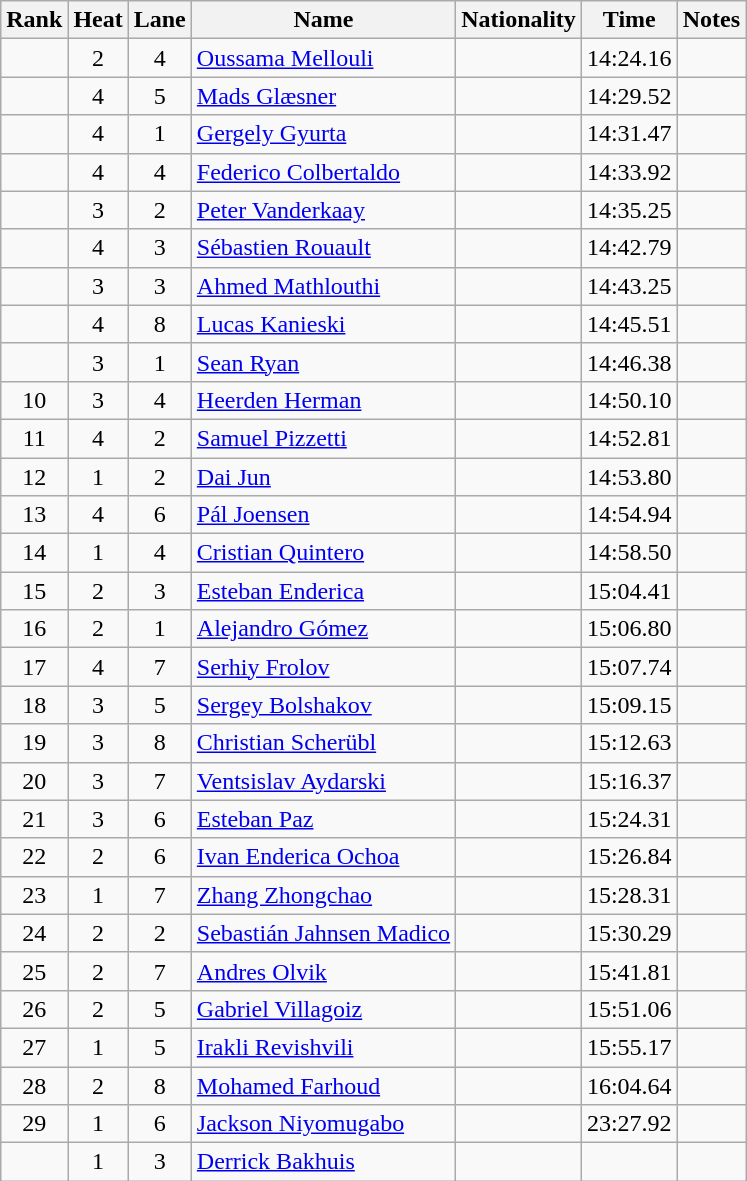<table class="wikitable sortable" style="text-align:center">
<tr>
<th>Rank</th>
<th>Heat</th>
<th>Lane</th>
<th>Name</th>
<th>Nationality</th>
<th>Time</th>
<th>Notes</th>
</tr>
<tr>
<td></td>
<td>2</td>
<td>4</td>
<td align=left><a href='#'>Oussama Mellouli</a></td>
<td align=left></td>
<td>14:24.16</td>
<td></td>
</tr>
<tr>
<td></td>
<td>4</td>
<td>5</td>
<td align=left><a href='#'>Mads Glæsner</a></td>
<td align=left></td>
<td>14:29.52</td>
<td></td>
</tr>
<tr>
<td></td>
<td>4</td>
<td>1</td>
<td align=left><a href='#'>Gergely Gyurta</a></td>
<td align=left></td>
<td>14:31.47</td>
<td></td>
</tr>
<tr>
<td></td>
<td>4</td>
<td>4</td>
<td align=left><a href='#'>Federico Colbertaldo</a></td>
<td align=left></td>
<td>14:33.92</td>
<td></td>
</tr>
<tr>
<td></td>
<td>3</td>
<td>2</td>
<td align=left><a href='#'>Peter Vanderkaay</a></td>
<td align=left></td>
<td>14:35.25</td>
<td></td>
</tr>
<tr>
<td></td>
<td>4</td>
<td>3</td>
<td align=left><a href='#'>Sébastien Rouault</a></td>
<td align=left></td>
<td>14:42.79</td>
<td></td>
</tr>
<tr>
<td></td>
<td>3</td>
<td>3</td>
<td align=left><a href='#'>Ahmed Mathlouthi</a></td>
<td align=left></td>
<td>14:43.25</td>
<td></td>
</tr>
<tr>
<td></td>
<td>4</td>
<td>8</td>
<td align=left><a href='#'>Lucas Kanieski</a></td>
<td align=left></td>
<td>14:45.51</td>
<td></td>
</tr>
<tr>
<td></td>
<td>3</td>
<td>1</td>
<td align=left><a href='#'>Sean Ryan</a></td>
<td align=left></td>
<td>14:46.38</td>
<td></td>
</tr>
<tr>
<td>10</td>
<td>3</td>
<td>4</td>
<td align=left><a href='#'>Heerden Herman</a></td>
<td align=left></td>
<td>14:50.10</td>
<td></td>
</tr>
<tr>
<td>11</td>
<td>4</td>
<td>2</td>
<td align=left><a href='#'>Samuel Pizzetti</a></td>
<td align=left></td>
<td>14:52.81</td>
<td></td>
</tr>
<tr>
<td>12</td>
<td>1</td>
<td>2</td>
<td align=left><a href='#'>Dai Jun</a></td>
<td align=left></td>
<td>14:53.80</td>
<td></td>
</tr>
<tr>
<td>13</td>
<td>4</td>
<td>6</td>
<td align=left><a href='#'>Pál Joensen</a></td>
<td align=left></td>
<td>14:54.94</td>
<td></td>
</tr>
<tr>
<td>14</td>
<td>1</td>
<td>4</td>
<td align=left><a href='#'>Cristian Quintero</a></td>
<td align=left></td>
<td>14:58.50</td>
<td></td>
</tr>
<tr>
<td>15</td>
<td>2</td>
<td>3</td>
<td align=left><a href='#'>Esteban Enderica</a></td>
<td align=left></td>
<td>15:04.41</td>
<td></td>
</tr>
<tr>
<td>16</td>
<td>2</td>
<td>1</td>
<td align=left><a href='#'>Alejandro Gómez</a></td>
<td align=left></td>
<td>15:06.80</td>
<td></td>
</tr>
<tr>
<td>17</td>
<td>4</td>
<td>7</td>
<td align=left><a href='#'>Serhiy Frolov</a></td>
<td align=left></td>
<td>15:07.74</td>
<td></td>
</tr>
<tr>
<td>18</td>
<td>3</td>
<td>5</td>
<td align=left><a href='#'>Sergey Bolshakov</a></td>
<td align=left></td>
<td>15:09.15</td>
<td></td>
</tr>
<tr>
<td>19</td>
<td>3</td>
<td>8</td>
<td align=left><a href='#'>Christian Scherübl</a></td>
<td align=left></td>
<td>15:12.63</td>
<td></td>
</tr>
<tr>
<td>20</td>
<td>3</td>
<td>7</td>
<td align=left><a href='#'>Ventsislav Aydarski</a></td>
<td align=left></td>
<td>15:16.37</td>
<td></td>
</tr>
<tr>
<td>21</td>
<td>3</td>
<td>6</td>
<td align=left><a href='#'>Esteban Paz</a></td>
<td align=left></td>
<td>15:24.31</td>
<td></td>
</tr>
<tr>
<td>22</td>
<td>2</td>
<td>6</td>
<td align=left><a href='#'>Ivan Enderica Ochoa</a></td>
<td align=left></td>
<td>15:26.84</td>
<td></td>
</tr>
<tr>
<td>23</td>
<td>1</td>
<td>7</td>
<td align=left><a href='#'>Zhang Zhongchao</a></td>
<td align=left></td>
<td>15:28.31</td>
<td></td>
</tr>
<tr>
<td>24</td>
<td>2</td>
<td>2</td>
<td align=left><a href='#'>Sebastián Jahnsen Madico</a></td>
<td align=left></td>
<td>15:30.29</td>
<td></td>
</tr>
<tr>
<td>25</td>
<td>2</td>
<td>7</td>
<td align=left><a href='#'>Andres Olvik</a></td>
<td align=left></td>
<td>15:41.81</td>
<td></td>
</tr>
<tr>
<td>26</td>
<td>2</td>
<td>5</td>
<td align=left><a href='#'>Gabriel Villagoiz</a></td>
<td align=left></td>
<td>15:51.06</td>
<td></td>
</tr>
<tr>
<td>27</td>
<td>1</td>
<td>5</td>
<td align=left><a href='#'>Irakli Revishvili</a></td>
<td align=left></td>
<td>15:55.17</td>
<td></td>
</tr>
<tr>
<td>28</td>
<td>2</td>
<td>8</td>
<td align=left><a href='#'>Mohamed Farhoud</a></td>
<td align=left></td>
<td>16:04.64</td>
<td></td>
</tr>
<tr>
<td>29</td>
<td>1</td>
<td>6</td>
<td align=left><a href='#'>Jackson Niyomugabo</a></td>
<td align=left></td>
<td>23:27.92</td>
<td></td>
</tr>
<tr>
<td></td>
<td>1</td>
<td>3</td>
<td align=left><a href='#'>Derrick Bakhuis</a></td>
<td align=left></td>
<td></td>
<td></td>
</tr>
</table>
